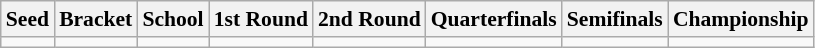<table class="sortable wikitable" style="white-space:nowrap; font-size:90%;">
<tr>
<th>Seed</th>
<th>Bracket</th>
<th>School</th>
<th>1st Round</th>
<th>2nd Round</th>
<th>Quarterfinals</th>
<th>Semifinals</th>
<th>Championship</th>
</tr>
<tr>
<td></td>
<td></td>
<td></td>
<td></td>
<td></td>
<td></td>
<td></td>
<td></td>
</tr>
</table>
